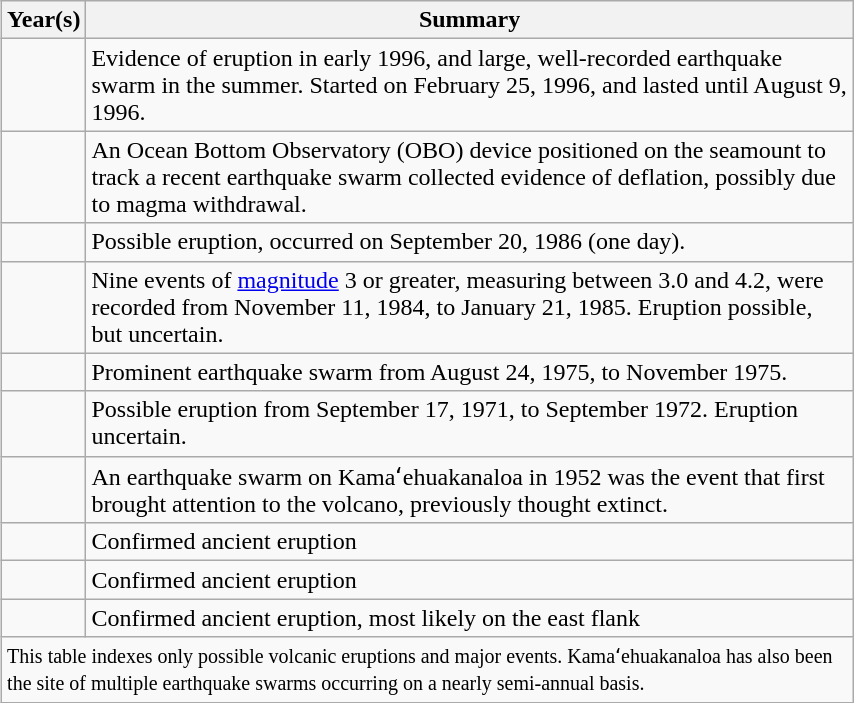<table class="wikitable" width="45%" style="float:right; margin-left:8px">
<tr>
<th>Year(s)</th>
<th>Summary</th>
</tr>
<tr>
<td></td>
<td>Evidence of eruption in early 1996, and large, well-recorded earthquake swarm in the summer. Started on February 25, 1996, and lasted until August 9, 1996.</td>
</tr>
<tr>
<td></td>
<td>An Ocean Bottom Observatory (OBO) device positioned on the seamount to track a recent earthquake swarm collected evidence of deflation, possibly due to magma withdrawal.</td>
</tr>
<tr>
<td></td>
<td>Possible eruption, occurred on September 20, 1986 (one day).</td>
</tr>
<tr>
<td></td>
<td>Nine events of <a href='#'>magnitude</a> 3 or greater, measuring between 3.0 and 4.2, were recorded from November 11, 1984, to January 21, 1985. Eruption possible, but uncertain.</td>
</tr>
<tr>
<td></td>
<td>Prominent earthquake swarm from August 24, 1975, to November 1975.</td>
</tr>
<tr>
<td></td>
<td>Possible eruption from September 17, 1971, to September 1972. Eruption uncertain.</td>
</tr>
<tr>
<td></td>
<td>An earthquake swarm on Kamaʻehuakanaloa in 1952 was the event that first brought attention to the volcano, previously thought extinct.</td>
</tr>
<tr>
<td></td>
<td>Confirmed ancient eruption</td>
</tr>
<tr>
<td></td>
<td>Confirmed ancient eruption</td>
</tr>
<tr>
<td></td>
<td>Confirmed ancient eruption, most likely on the east flank</td>
</tr>
<tr>
<td colspan=2><small>This table indexes only possible volcanic eruptions and major events. Kamaʻehuakanaloa has also been the site of multiple earthquake swarms occurring on a nearly semi-annual basis.</small></td>
</tr>
</table>
